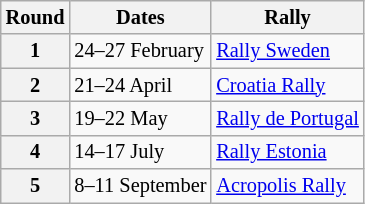<table class="wikitable" style="font-size:85%;">
<tr>
<th>Round</th>
<th>Dates</th>
<th>Rally</th>
</tr>
<tr>
<th>1</th>
<td>24–27 February</td>
<td> <a href='#'>Rally Sweden</a></td>
</tr>
<tr>
<th>2</th>
<td>21–24 April</td>
<td> <a href='#'>Croatia Rally</a></td>
</tr>
<tr>
<th>3</th>
<td>19–22 May</td>
<td> <a href='#'>Rally de Portugal</a></td>
</tr>
<tr>
<th>4</th>
<td>14–17 July</td>
<td> <a href='#'>Rally Estonia</a></td>
</tr>
<tr>
<th>5</th>
<td>8–11 September</td>
<td> <a href='#'>Acropolis Rally</a></td>
</tr>
</table>
